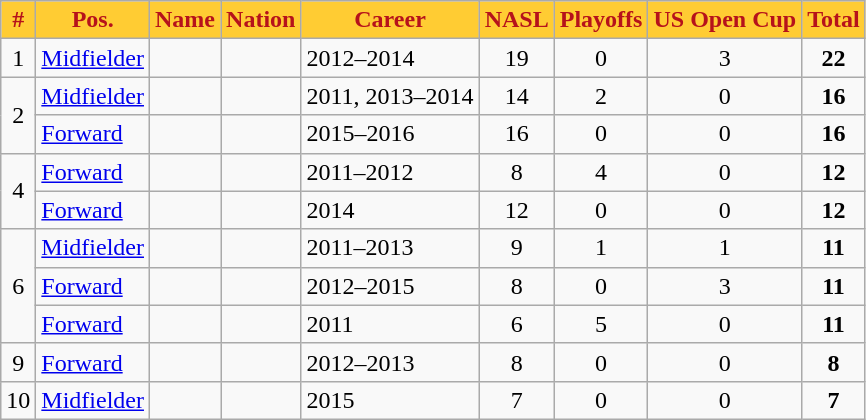<table class="wikitable sortable" style="text-align:center;">
<tr>
<th style="background:#fc3; color:#b6121b;" scope="col">#</th>
<th style="background:#fc3; color:#b6121b;" scope="col">Pos.</th>
<th style="background:#fc3; color:#b6121b;" scope="col">Name</th>
<th style="background:#fc3; color:#b6121b;" scope="col">Nation</th>
<th style="background:#fc3; color:#b6121b;" scope="col">Career</th>
<th style="background:#fc3; color:#b6121b;" scope="col">NASL</th>
<th style="background:#fc3; color:#b6121b;" scope="col">Playoffs</th>
<th style="background:#fc3; color:#b6121b;" scope="col">US Open Cup</th>
<th style="background:#fc3; color:#b6121b;" scope="col">Total</th>
</tr>
<tr>
<td>1</td>
<td align="left"><a href='#'>Midfielder</a></td>
<td align="left"></td>
<td align="left"></td>
<td align="left">2012–2014</td>
<td>19</td>
<td>0</td>
<td>3</td>
<td><strong>22</strong></td>
</tr>
<tr>
<td rowspan="2">2</td>
<td align="left"><a href='#'>Midfielder</a></td>
<td align="left"></td>
<td align="left"></td>
<td align="left">2011, 2013–2014</td>
<td>14</td>
<td>2</td>
<td>0</td>
<td><strong>16</strong></td>
</tr>
<tr>
<td align="left"><a href='#'>Forward</a></td>
<td align="left"></td>
<td align="left"></td>
<td align="left">2015–2016</td>
<td>16</td>
<td>0</td>
<td>0</td>
<td><strong>16</strong></td>
</tr>
<tr>
<td rowspan="2">4</td>
<td align="left"><a href='#'>Forward</a></td>
<td align="left"></td>
<td align="left"></td>
<td align="left">2011–2012</td>
<td>8</td>
<td>4</td>
<td>0</td>
<td><strong>12</strong></td>
</tr>
<tr>
<td align="left"><a href='#'>Forward</a></td>
<td align="left"></td>
<td align="left"></td>
<td align="left">2014</td>
<td>12</td>
<td>0</td>
<td>0</td>
<td><strong>12</strong></td>
</tr>
<tr>
<td rowspan="3">6</td>
<td align="left"><a href='#'>Midfielder</a></td>
<td align="left"></td>
<td align="left"></td>
<td align="left">2011–2013</td>
<td>9</td>
<td>1</td>
<td>1</td>
<td><strong>11</strong></td>
</tr>
<tr>
<td align="left"><a href='#'>Forward</a></td>
<td align="left"></td>
<td align="left"></td>
<td align="left">2012–2015</td>
<td>8</td>
<td>0</td>
<td>3</td>
<td><strong>11</strong></td>
</tr>
<tr>
<td align="left"><a href='#'>Forward</a></td>
<td align="left"></td>
<td align="left"></td>
<td align="left">2011</td>
<td>6</td>
<td>5</td>
<td>0</td>
<td><strong>11</strong></td>
</tr>
<tr>
<td>9</td>
<td align="left"><a href='#'>Forward</a></td>
<td align="left"></td>
<td align="left"></td>
<td align="left">2012–2013</td>
<td>8</td>
<td>0</td>
<td>0</td>
<td><strong>8</strong></td>
</tr>
<tr>
<td>10</td>
<td align="left"><a href='#'>Midfielder</a></td>
<td align="left"></td>
<td align="left"></td>
<td align="left">2015</td>
<td>7</td>
<td>0</td>
<td>0</td>
<td><strong>7</strong></td>
</tr>
</table>
